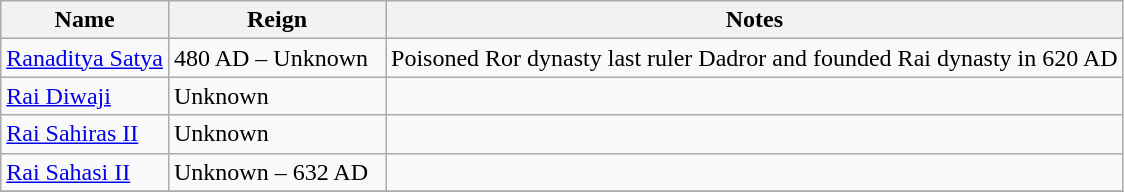<table class="wikitable">
<tr>
<th>Name</th>
<th>Reign</th>
<th>Notes</th>
</tr>
<tr>
<td><a href='#'>Ranaditya Satya</a></td>
<td>480 AD – Unknown  </td>
<td>Poisoned Ror dynasty last ruler Dadror and founded Rai dynasty in 620 AD</td>
</tr>
<tr>
<td><a href='#'>Rai Diwaji</a></td>
<td>Unknown</td>
<td></td>
</tr>
<tr>
<td><a href='#'>Rai Sahiras II</a></td>
<td>Unknown</td>
<td></td>
</tr>
<tr>
<td><a href='#'>Rai Sahasi II</a></td>
<td>Unknown – 632 AD</td>
<td></td>
</tr>
<tr>
</tr>
</table>
